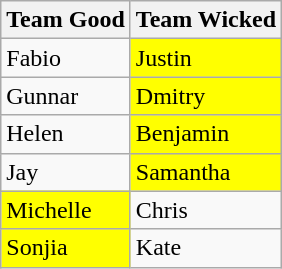<table class="wikitable">
<tr>
<th>Team Good</th>
<th>Team Wicked</th>
</tr>
<tr>
<td>Fabio</td>
<td style="background:yellow;">Justin</td>
</tr>
<tr>
<td>Gunnar</td>
<td style="background:yellow;">Dmitry</td>
</tr>
<tr>
<td>Helen</td>
<td style="background:yellow;">Benjamin</td>
</tr>
<tr>
<td>Jay</td>
<td style="background:yellow;">Samantha</td>
</tr>
<tr>
<td style="background:yellow;">Michelle</td>
<td>Chris</td>
</tr>
<tr>
<td style="background:yellow;">Sonjia</td>
<td>Kate</td>
</tr>
</table>
